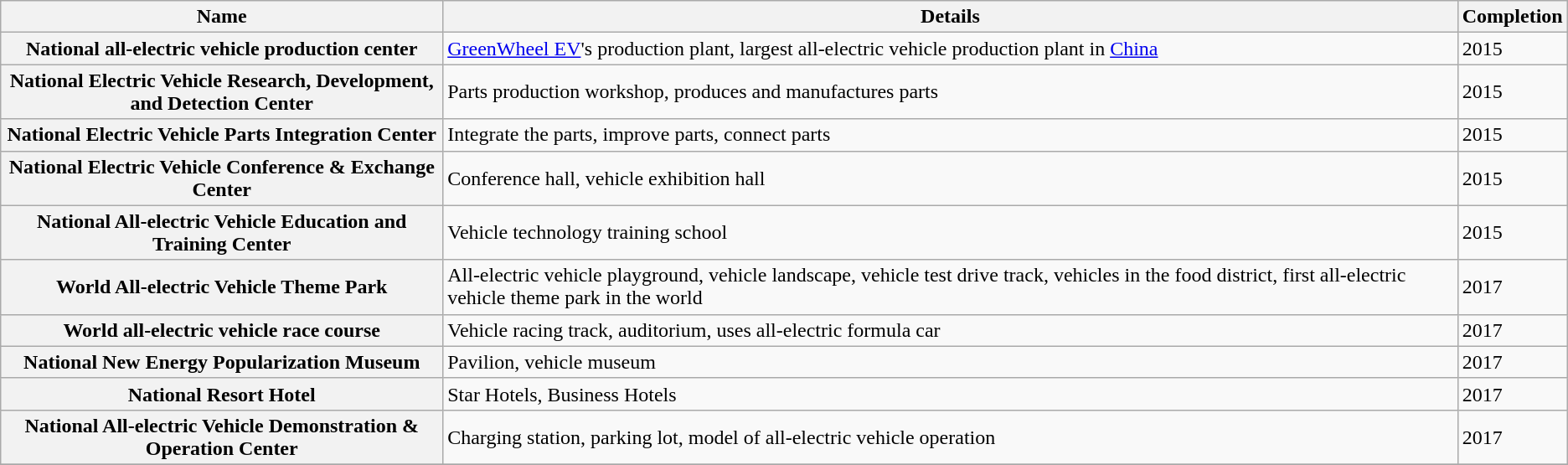<table class="wikitable">
<tr>
<th width=30%>Name</th>
<th width=100%>Details</th>
<th width=10%>Completion</th>
</tr>
<tr>
<th>National all-electric vehicle production center</th>
<td><a href='#'>GreenWheel EV</a>'s production plant, largest all-electric vehicle production plant in <a href='#'>China</a></td>
<td>2015</td>
</tr>
<tr>
<th>National Electric Vehicle Research, Development, and Detection Center</th>
<td>Parts production workshop, produces and manufactures parts</td>
<td>2015</td>
</tr>
<tr>
<th>National Electric Vehicle Parts Integration Center</th>
<td>Integrate the parts, improve parts, connect parts</td>
<td>2015</td>
</tr>
<tr>
<th>National Electric Vehicle Conference & Exchange Center</th>
<td>Conference hall, vehicle exhibition hall</td>
<td>2015</td>
</tr>
<tr>
<th>National All-electric Vehicle Education and Training Center</th>
<td>Vehicle technology training school</td>
<td>2015</td>
</tr>
<tr>
<th>World All-electric Vehicle Theme Park</th>
<td>All-electric vehicle playground, vehicle landscape, vehicle test drive track, vehicles in the food district, first all-electric vehicle theme park in the world</td>
<td>2017</td>
</tr>
<tr>
<th>World all-electric vehicle race course</th>
<td>Vehicle racing track, auditorium, uses all-electric formula car</td>
<td>2017</td>
</tr>
<tr>
<th>National New Energy Popularization Museum</th>
<td>Pavilion, vehicle museum</td>
<td>2017</td>
</tr>
<tr>
<th>National Resort Hotel</th>
<td>Star Hotels, Business Hotels</td>
<td>2017</td>
</tr>
<tr>
<th>National All-electric Vehicle Demonstration & Operation Center</th>
<td>Charging station, parking lot, model of all-electric vehicle operation</td>
<td>2017</td>
</tr>
<tr>
</tr>
</table>
